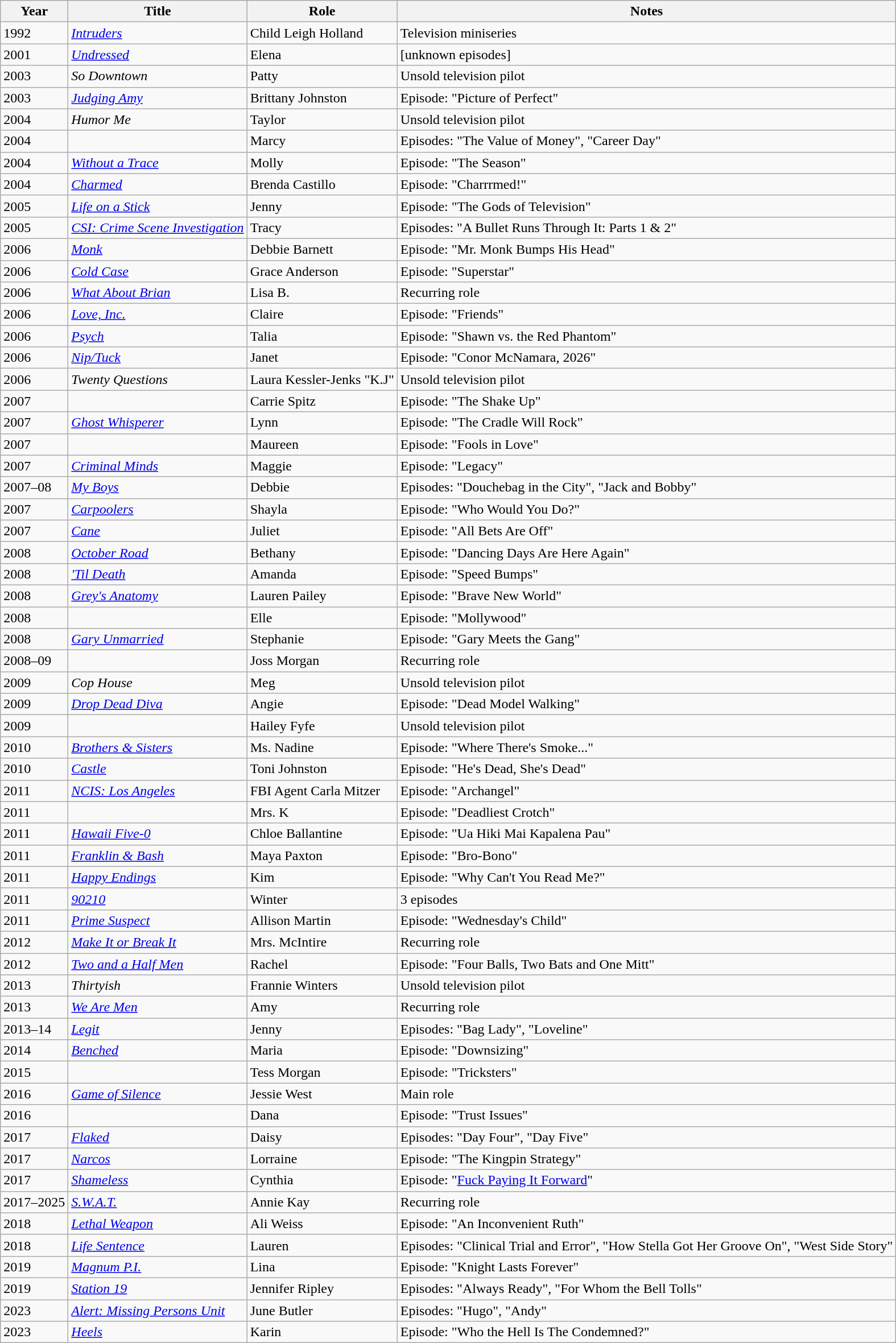<table class="wikitable sortable">
<tr>
<th>Year</th>
<th>Title</th>
<th>Role</th>
<th class="unsortable">Notes</th>
</tr>
<tr>
<td>1992</td>
<td><em><a href='#'>Intruders</a></em></td>
<td>Child Leigh Holland</td>
<td>Television miniseries</td>
</tr>
<tr>
<td>2001</td>
<td><em><a href='#'>Undressed</a></em></td>
<td>Elena</td>
<td>[unknown episodes]</td>
</tr>
<tr>
<td>2003</td>
<td><em>So Downtown</em></td>
<td>Patty</td>
<td>Unsold television pilot</td>
</tr>
<tr>
<td>2003</td>
<td><em><a href='#'>Judging Amy</a></em></td>
<td>Brittany Johnston</td>
<td>Episode: "Picture of Perfect"</td>
</tr>
<tr>
<td>2004</td>
<td><em>Humor Me</em></td>
<td>Taylor</td>
<td>Unsold television pilot</td>
</tr>
<tr>
<td>2004</td>
<td><em></em></td>
<td>Marcy</td>
<td>Episodes: "The Value of Money", "Career Day"</td>
</tr>
<tr>
<td>2004</td>
<td><em><a href='#'>Without a Trace</a></em></td>
<td>Molly</td>
<td>Episode: "The Season"</td>
</tr>
<tr>
<td>2004</td>
<td><em><a href='#'>Charmed</a></em></td>
<td>Brenda Castillo</td>
<td>Episode: "Charrrmed!"</td>
</tr>
<tr>
<td>2005</td>
<td><em><a href='#'>Life on a Stick</a></em></td>
<td>Jenny</td>
<td>Episode: "The Gods of Television"</td>
</tr>
<tr>
<td>2005</td>
<td><em><a href='#'>CSI: Crime Scene Investigation</a></em></td>
<td>Tracy</td>
<td>Episodes: "A Bullet Runs Through It: Parts 1 & 2"</td>
</tr>
<tr>
<td>2006</td>
<td><em><a href='#'>Monk</a></em></td>
<td>Debbie Barnett</td>
<td>Episode: "Mr. Monk Bumps His Head"</td>
</tr>
<tr>
<td>2006</td>
<td><em><a href='#'>Cold Case</a></em></td>
<td>Grace Anderson</td>
<td>Episode: "Superstar"</td>
</tr>
<tr>
<td>2006</td>
<td><em><a href='#'>What About Brian</a></em></td>
<td>Lisa B.</td>
<td>Recurring role</td>
</tr>
<tr>
<td>2006</td>
<td><em><a href='#'>Love, Inc.</a></em></td>
<td>Claire</td>
<td>Episode: "Friends"</td>
</tr>
<tr>
<td>2006</td>
<td><em><a href='#'>Psych</a></em></td>
<td>Talia</td>
<td>Episode: "Shawn vs. the Red Phantom"</td>
</tr>
<tr>
<td>2006</td>
<td><em><a href='#'>Nip/Tuck</a></em></td>
<td>Janet</td>
<td>Episode: "Conor McNamara, 2026"</td>
</tr>
<tr>
<td>2006</td>
<td><em>Twenty Questions</em></td>
<td>Laura Kessler-Jenks "K.J"</td>
<td>Unsold television pilot</td>
</tr>
<tr>
<td>2007</td>
<td><em></em></td>
<td>Carrie Spitz</td>
<td>Episode: "The Shake Up"</td>
</tr>
<tr>
<td>2007</td>
<td><em><a href='#'>Ghost Whisperer</a></em></td>
<td>Lynn</td>
<td>Episode: "The Cradle Will Rock"</td>
</tr>
<tr>
<td>2007</td>
<td><em></em></td>
<td>Maureen</td>
<td>Episode: "Fools in Love"</td>
</tr>
<tr>
<td>2007</td>
<td><em><a href='#'>Criminal Minds</a></em></td>
<td>Maggie</td>
<td>Episode: "Legacy"</td>
</tr>
<tr>
<td>2007–08</td>
<td><em><a href='#'>My Boys</a></em></td>
<td>Debbie</td>
<td>Episodes: "Douchebag in the City", "Jack and Bobby"</td>
</tr>
<tr>
<td>2007</td>
<td><em><a href='#'>Carpoolers</a></em></td>
<td>Shayla</td>
<td>Episode: "Who Would You Do?"</td>
</tr>
<tr>
<td>2007</td>
<td><em><a href='#'>Cane</a></em></td>
<td>Juliet</td>
<td>Episode: "All Bets Are Off"</td>
</tr>
<tr>
<td>2008</td>
<td><em><a href='#'>October Road</a></em></td>
<td>Bethany</td>
<td>Episode: "Dancing Days Are Here Again"</td>
</tr>
<tr>
<td>2008</td>
<td data-sort-value="Til Death"><em><a href='#'>'Til Death</a></em></td>
<td>Amanda</td>
<td>Episode: "Speed Bumps"</td>
</tr>
<tr>
<td>2008</td>
<td><em><a href='#'>Grey's Anatomy</a></em></td>
<td>Lauren Pailey</td>
<td>Episode: "Brave New World"</td>
</tr>
<tr>
<td>2008</td>
<td><em></em></td>
<td>Elle</td>
<td>Episode: "Mollywood"</td>
</tr>
<tr>
<td>2008</td>
<td><em><a href='#'>Gary Unmarried</a></em></td>
<td>Stephanie</td>
<td>Episode: "Gary Meets the Gang"</td>
</tr>
<tr>
<td>2008–09</td>
<td><em></em></td>
<td>Joss Morgan</td>
<td>Recurring role</td>
</tr>
<tr>
<td>2009</td>
<td><em>Cop House</em></td>
<td>Meg</td>
<td>Unsold television pilot</td>
</tr>
<tr>
<td>2009</td>
<td><em><a href='#'>Drop Dead Diva</a></em></td>
<td>Angie</td>
<td>Episode: "Dead Model Walking"</td>
</tr>
<tr>
<td>2009</td>
<td><em></em></td>
<td>Hailey Fyfe</td>
<td>Unsold television pilot</td>
</tr>
<tr>
<td>2010</td>
<td><em><a href='#'>Brothers & Sisters</a></em></td>
<td>Ms. Nadine</td>
<td>Episode: "Where There's Smoke..."</td>
</tr>
<tr>
<td>2010</td>
<td><em><a href='#'>Castle</a></em></td>
<td>Toni Johnston</td>
<td>Episode: "He's Dead, She's Dead"</td>
</tr>
<tr>
<td>2011</td>
<td><em><a href='#'>NCIS: Los Angeles</a></em></td>
<td>FBI Agent Carla Mitzer</td>
<td>Episode: "Archangel"</td>
</tr>
<tr>
<td>2011</td>
<td><em></em></td>
<td>Mrs. K</td>
<td>Episode: "Deadliest Crotch"</td>
</tr>
<tr>
<td>2011</td>
<td><em><a href='#'>Hawaii Five-0</a></em></td>
<td>Chloe Ballantine</td>
<td>Episode: "Ua Hiki Mai Kapalena Pau"</td>
</tr>
<tr>
<td>2011</td>
<td><em><a href='#'>Franklin & Bash</a></em></td>
<td>Maya Paxton</td>
<td>Episode: "Bro-Bono"</td>
</tr>
<tr>
<td>2011</td>
<td><em><a href='#'>Happy Endings</a></em></td>
<td>Kim</td>
<td>Episode: "Why Can't You Read Me?"</td>
</tr>
<tr>
<td>2011</td>
<td><em><a href='#'>90210</a></em></td>
<td>Winter</td>
<td>3 episodes</td>
</tr>
<tr>
<td>2011</td>
<td><em><a href='#'>Prime Suspect</a></em></td>
<td>Allison Martin</td>
<td>Episode: "Wednesday's Child"</td>
</tr>
<tr>
<td>2012</td>
<td><em><a href='#'>Make It or Break It</a></em></td>
<td>Mrs. McIntire</td>
<td>Recurring role</td>
</tr>
<tr>
<td>2012</td>
<td><em><a href='#'>Two and a Half Men</a></em></td>
<td>Rachel</td>
<td>Episode: "Four Balls, Two Bats and One Mitt"</td>
</tr>
<tr>
<td>2013</td>
<td><em>Thirtyish</em></td>
<td>Frannie Winters</td>
<td>Unsold television pilot</td>
</tr>
<tr>
<td>2013</td>
<td><em><a href='#'>We Are Men</a></em></td>
<td>Amy</td>
<td>Recurring role</td>
</tr>
<tr>
<td>2013–14</td>
<td><em><a href='#'>Legit</a></em></td>
<td>Jenny</td>
<td>Episodes: "Bag Lady", "Loveline"</td>
</tr>
<tr>
<td>2014</td>
<td><em><a href='#'>Benched</a></em></td>
<td>Maria</td>
<td>Episode: "Downsizing"</td>
</tr>
<tr>
<td>2015</td>
<td><em></em></td>
<td>Tess Morgan</td>
<td>Episode: "Tricksters"</td>
</tr>
<tr>
<td>2016</td>
<td><em><a href='#'>Game of Silence</a></em></td>
<td>Jessie West</td>
<td>Main role</td>
</tr>
<tr>
<td>2016</td>
<td><em></em></td>
<td>Dana</td>
<td>Episode: "Trust Issues"</td>
</tr>
<tr>
<td>2017</td>
<td><em><a href='#'>Flaked</a></em></td>
<td>Daisy</td>
<td>Episodes: "Day Four", "Day Five"</td>
</tr>
<tr>
<td>2017</td>
<td><em><a href='#'>Narcos</a></em></td>
<td>Lorraine</td>
<td>Episode: "The Kingpin Strategy"</td>
</tr>
<tr>
<td>2017</td>
<td><em><a href='#'>Shameless</a></em></td>
<td>Cynthia</td>
<td>Episode: "<a href='#'>Fuck Paying It Forward</a>"</td>
</tr>
<tr>
<td>2017–2025</td>
<td><em><a href='#'>S.W.A.T.</a></em></td>
<td>Annie Kay</td>
<td>Recurring role</td>
</tr>
<tr>
<td>2018</td>
<td><em><a href='#'>Lethal Weapon</a></em></td>
<td>Ali Weiss</td>
<td>Episode: "An Inconvenient Ruth"</td>
</tr>
<tr>
<td>2018</td>
<td><em><a href='#'>Life Sentence</a></em></td>
<td>Lauren</td>
<td>Episodes: "Clinical Trial and Error", "How Stella Got Her Groove On", "West Side Story"</td>
</tr>
<tr>
<td>2019</td>
<td><em><a href='#'>Magnum P.I.</a></em></td>
<td>Lina</td>
<td>Episode: "Knight Lasts Forever"</td>
</tr>
<tr>
<td>2019</td>
<td><em><a href='#'>Station 19</a></em></td>
<td>Jennifer Ripley</td>
<td>Episodes: "Always Ready", "For Whom the Bell Tolls"</td>
</tr>
<tr>
<td>2023</td>
<td><em><a href='#'>Alert: Missing Persons Unit</a></em></td>
<td>June Butler</td>
<td>Episodes: "Hugo", "Andy"</td>
</tr>
<tr>
<td>2023</td>
<td><em><a href='#'>Heels</a></em></td>
<td>Karin</td>
<td>Episode: "Who the Hell Is The Condemned?"</td>
</tr>
</table>
